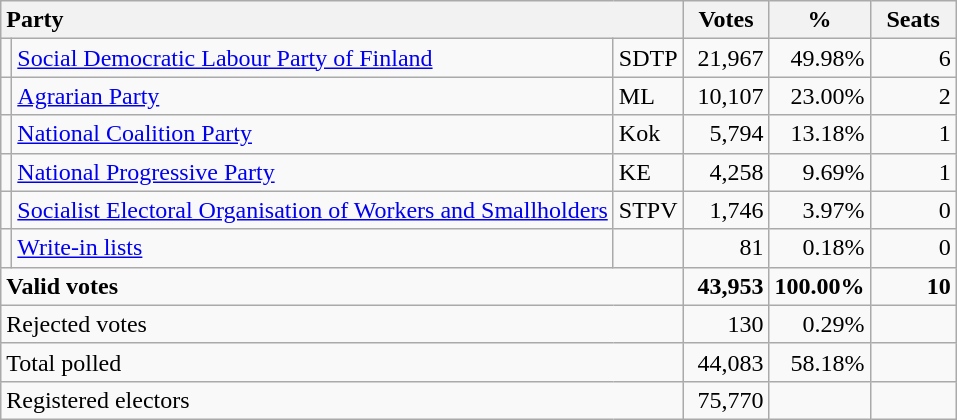<table class="wikitable" border="1" style="text-align:right;">
<tr>
<th style="text-align:left;" colspan=3>Party</th>
<th align=center width="50">Votes</th>
<th align=center width="50">%</th>
<th align=center width="50">Seats</th>
</tr>
<tr>
<td></td>
<td align=left style="white-space: nowrap;"><a href='#'>Social Democratic Labour Party of Finland</a></td>
<td align=left>SDTP</td>
<td>21,967</td>
<td>49.98%</td>
<td>6</td>
</tr>
<tr>
<td></td>
<td align=left><a href='#'>Agrarian Party</a></td>
<td align=left>ML</td>
<td>10,107</td>
<td>23.00%</td>
<td>2</td>
</tr>
<tr>
<td></td>
<td align=left><a href='#'>National Coalition Party</a></td>
<td align=left>Kok</td>
<td>5,794</td>
<td>13.18%</td>
<td>1</td>
</tr>
<tr>
<td></td>
<td align=left><a href='#'>National Progressive Party</a></td>
<td align=left>KE</td>
<td>4,258</td>
<td>9.69%</td>
<td>1</td>
</tr>
<tr>
<td></td>
<td align=left><a href='#'>Socialist Electoral Organisation of Workers and Smallholders</a></td>
<td align=left>STPV</td>
<td>1,746</td>
<td>3.97%</td>
<td>0</td>
</tr>
<tr>
<td></td>
<td align=left><a href='#'>Write-in lists</a></td>
<td align=left></td>
<td>81</td>
<td>0.18%</td>
<td>0</td>
</tr>
<tr style="font-weight:bold">
<td align=left colspan=3>Valid votes</td>
<td>43,953</td>
<td>100.00%</td>
<td>10</td>
</tr>
<tr>
<td align=left colspan=3>Rejected votes</td>
<td>130</td>
<td>0.29%</td>
<td></td>
</tr>
<tr>
<td align=left colspan=3>Total polled</td>
<td>44,083</td>
<td>58.18%</td>
<td></td>
</tr>
<tr>
<td align=left colspan=3>Registered electors</td>
<td>75,770</td>
<td></td>
<td></td>
</tr>
</table>
